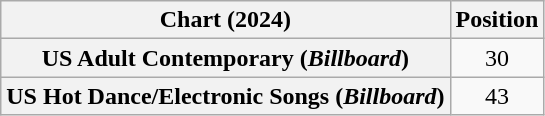<table class="wikitable sortable plainrowheaders" style="text-align:center">
<tr>
<th scope="col">Chart (2024)</th>
<th scope="col">Position</th>
</tr>
<tr>
<th scope="row">US Adult Contemporary (<em>Billboard</em>)</th>
<td>30</td>
</tr>
<tr>
<th scope="row">US Hot Dance/Electronic Songs (<em>Billboard</em>)</th>
<td>43</td>
</tr>
</table>
